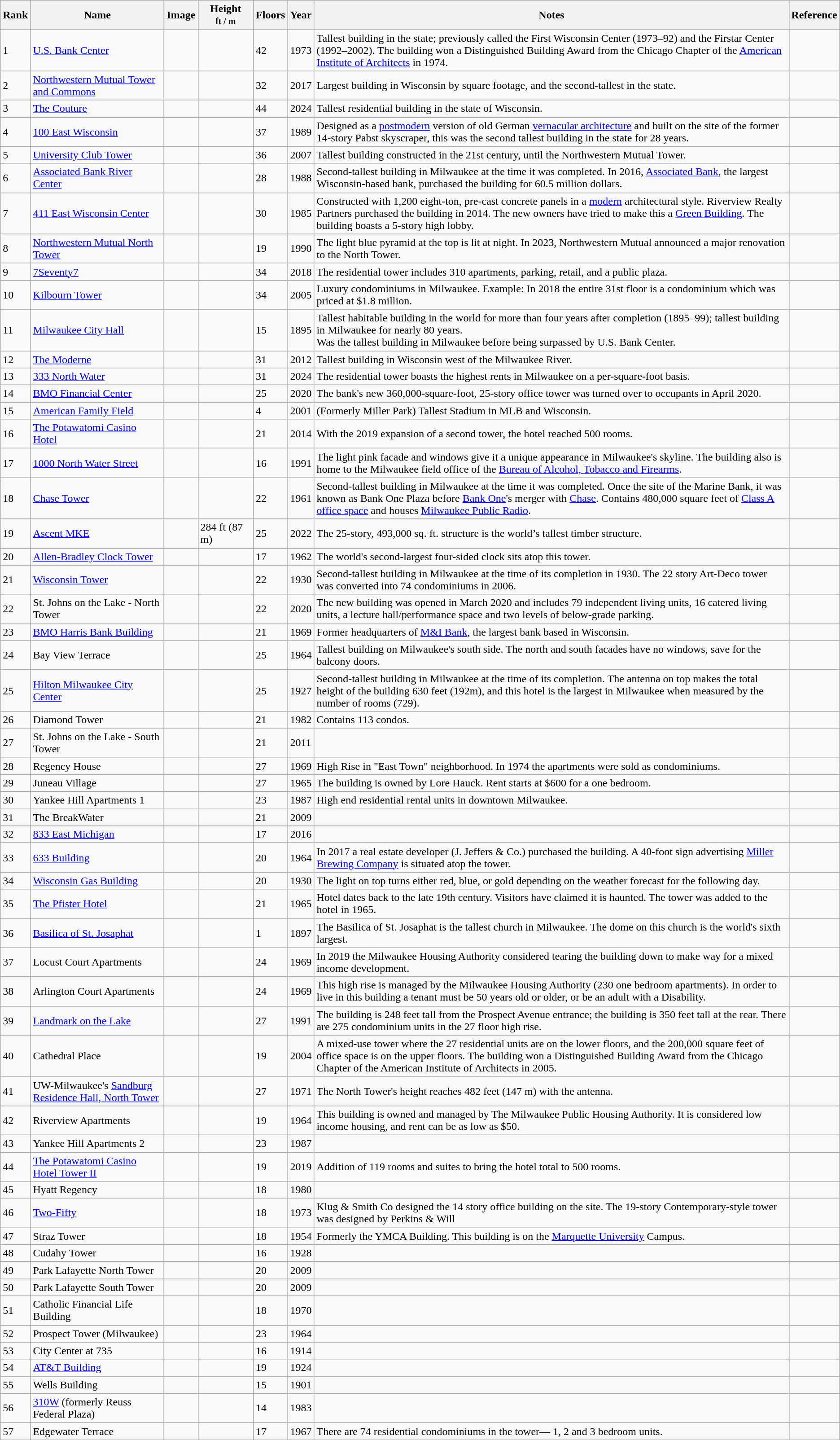<table class="wikitable sortable">
<tr>
<th>Rank</th>
<th>Name</th>
<th>Image</th>
<th width="75">Height<br><small>ft / m</small></th>
<th>Floors</th>
<th>Year</th>
<th class="unsortable">Notes</th>
<th class="unsortable">Reference</th>
</tr>
<tr>
<td>1</td>
<td><a href='#'>U.S. Bank Center</a></td>
<td></td>
<td></td>
<td>42</td>
<td>1973</td>
<td>Tallest building in the state; previously called the First Wisconsin Center (1973–92) and the Firstar Center (1992–2002). The building won a Distinguished Building Award from the Chicago Chapter of the <a href='#'>American Institute of Architects</a> in 1974.</td>
<td></td>
</tr>
<tr>
<td>2</td>
<td><a href='#'>Northwestern Mutual Tower and Commons</a></td>
<td></td>
<td></td>
<td>32</td>
<td>2017</td>
<td>Largest building in Wisconsin by square footage, and the second-tallest in the state.</td>
<td></td>
</tr>
<tr>
<td>3</td>
<td><a href='#'>The Couture</a></td>
<td></td>
<td></td>
<td>44</td>
<td>2024</td>
<td>Tallest residential building in the state of Wisconsin.</td>
<td style="text-align:center;"></td>
</tr>
<tr>
<td>4</td>
<td><a href='#'>100 East Wisconsin</a></td>
<td></td>
<td></td>
<td>37</td>
<td>1989</td>
<td>Designed as a <a href='#'>postmodern</a> version of old German <a href='#'>vernacular architecture</a> and built on the site of the former 14-story Pabst skyscraper, this was the second tallest building in the state for 28 years.</td>
<td></td>
</tr>
<tr>
<td>5</td>
<td><a href='#'>University Club Tower</a></td>
<td></td>
<td></td>
<td>36</td>
<td>2007</td>
<td>Tallest building constructed in the 21st century, until the Northwestern Mutual Tower.</td>
<td></td>
</tr>
<tr>
<td>6</td>
<td><a href='#'>Associated Bank River Center</a></td>
<td></td>
<td></td>
<td>28</td>
<td>1988</td>
<td>Second-tallest building in Milwaukee at the time it was completed. In 2016, <a href='#'>Associated Bank</a>, the largest Wisconsin-based bank, purchased the building for 60.5 million dollars.</td>
<td></td>
</tr>
<tr>
<td>7</td>
<td><a href='#'>411 East Wisconsin Center</a></td>
<td></td>
<td></td>
<td>30</td>
<td>1985</td>
<td>Constructed with 1,200 eight-ton, pre-cast concrete panels in a <a href='#'>modern</a> architectural style. Riverview Realty Partners purchased the building in 2014. The new owners have tried to make this a <a href='#'>Green Building</a>. The building boasts a 5-story high lobby.</td>
<td></td>
</tr>
<tr>
<td>8</td>
<td><a href='#'>Northwestern Mutual North Tower</a></td>
<td></td>
<td></td>
<td>19</td>
<td>1990</td>
<td>The light blue pyramid at the top is lit at night. In 2023, Northwestern Mutual announced a major renovation to the North Tower.</td>
<td></td>
</tr>
<tr>
<td>9</td>
<td><a href='#'>7Seventy7</a></td>
<td></td>
<td></td>
<td>34</td>
<td>2018</td>
<td>The residential tower includes 310 apartments, parking, retail, and a public plaza.</td>
<td></td>
</tr>
<tr>
<td>10</td>
<td><a href='#'>Kilbourn Tower</a></td>
<td></td>
<td></td>
<td>34</td>
<td>2005</td>
<td>Luxury condominiums in Milwaukee. Example: In 2018 the entire 31st floor is a condominium which was priced at $1.8 million.</td>
<td></td>
</tr>
<tr>
<td>11</td>
<td><a href='#'>Milwaukee City Hall</a></td>
<td></td>
<td></td>
<td>15</td>
<td>1895</td>
<td>Tallest habitable building in the world for more than four years after completion (1895–99); tallest building in Milwaukee for nearly 80 years.<br>Was the tallest building in Milwaukee before being surpassed by U.S. Bank Center.</td>
<td></td>
</tr>
<tr>
<td>12</td>
<td><a href='#'>The Moderne</a></td>
<td></td>
<td></td>
<td>31</td>
<td>2012</td>
<td>Tallest building in Wisconsin west of the Milwaukee River.</td>
<td></td>
</tr>
<tr>
<td>13</td>
<td><a href='#'>333 North Water</a></td>
<td></td>
<td></td>
<td>31</td>
<td>2024</td>
<td>The residential tower boasts the highest rents in Milwaukee on a per-square-foot basis.</td>
<td></td>
</tr>
<tr>
<td>14</td>
<td><a href='#'>BMO Financial Center</a></td>
<td></td>
<td></td>
<td>25</td>
<td>2020</td>
<td>The bank's new 360,000-square-foot, 25-story office tower was turned over to occupants in April 2020.</td>
<td style="text-align:center;"></td>
</tr>
<tr>
<td>15</td>
<td><a href='#'>American Family Field</a></td>
<td></td>
<td></td>
<td>4</td>
<td>2001</td>
<td>(Formerly Miller Park) Tallest Stadium in MLB and Wisconsin.</td>
<td></td>
</tr>
<tr>
<td>16</td>
<td><a href='#'>The Potawatomi Casino Hotel</a></td>
<td></td>
<td></td>
<td>21</td>
<td>2014</td>
<td>With the 2019 expansion of a second tower, the hotel reached 500 rooms.</td>
<td></td>
</tr>
<tr>
<td>17</td>
<td><a href='#'>1000 North Water Street</a></td>
<td></td>
<td></td>
<td>16</td>
<td>1991</td>
<td>The light pink facade and windows give it a unique appearance in Milwaukee's skyline. The building also is home to the Milwaukee field office of the <a href='#'>Bureau of Alcohol, Tobacco and Firearms</a>.</td>
<td></td>
</tr>
<tr>
<td>18</td>
<td><a href='#'>Chase Tower</a></td>
<td></td>
<td></td>
<td>22</td>
<td>1961</td>
<td>Second-tallest building in Milwaukee at the time it was completed. Once the site of the Marine Bank, it was known as Bank One Plaza before <a href='#'>Bank One</a>'s merger with <a href='#'>Chase</a>. Contains 480,000 square feet of <a href='#'>Class A office space</a> and houses <a href='#'>Milwaukee Public Radio</a>.</td>
<td></td>
</tr>
<tr>
<td>19</td>
<td><a href='#'>Ascent MKE</a></td>
<td></td>
<td>284 ft (87 m)</td>
<td>25</td>
<td>2022</td>
<td>The 25-story, 493,000 sq. ft. structure is the world’s tallest timber structure.</td>
<td></td>
</tr>
<tr>
<td>20</td>
<td><a href='#'>Allen-Bradley Clock Tower</a></td>
<td></td>
<td></td>
<td>17</td>
<td>1962</td>
<td>The world's second-largest four-sided clock sits atop this tower.</td>
<td></td>
</tr>
<tr>
<td>21</td>
<td><a href='#'>Wisconsin Tower</a></td>
<td></td>
<td></td>
<td>22</td>
<td>1930</td>
<td>Second-tallest building in Milwaukee at the time of its completion in 1930. The 22 story Art-Deco tower was converted into 74 condominiums in 2006.</td>
<td></td>
</tr>
<tr>
<td>22</td>
<td>St. Johns on the Lake - North Tower</td>
<td></td>
<td></td>
<td>22</td>
<td>2020</td>
<td>The new building was opened in March 2020 and includes 79 independent living units, 16 catered living units, a lecture hall/performance space and two levels of below-grade parking.</td>
<td></td>
</tr>
<tr>
<td>23</td>
<td><a href='#'>BMO Harris Bank Building</a></td>
<td></td>
<td></td>
<td>21</td>
<td>1969</td>
<td>Former headquarters of <a href='#'>M&I Bank</a>, the largest bank based in Wisconsin.</td>
<td></td>
</tr>
<tr>
<td>24</td>
<td>Bay View Terrace</td>
<td></td>
<td></td>
<td>25</td>
<td>1964</td>
<td>Tallest building on Milwaukee's south side. The north and south facades have no windows, save for the balcony doors.</td>
<td></td>
</tr>
<tr>
<td>25</td>
<td><a href='#'>Hilton Milwaukee City Center</a></td>
<td></td>
<td></td>
<td>25</td>
<td>1927</td>
<td>Second-tallest building in Milwaukee at the time of its completion. The antenna on top makes the total height of the building 630 feet (192m), and this hotel is the largest in Milwaukee when measured by the number of rooms (729).</td>
<td></td>
</tr>
<tr>
<td>26</td>
<td>Diamond Tower</td>
<td></td>
<td></td>
<td>21</td>
<td>1982</td>
<td>Contains 113 condos.</td>
<td></td>
</tr>
<tr>
<td>27</td>
<td>St. Johns on the Lake - South Tower</td>
<td></td>
<td></td>
<td>21</td>
<td>2011</td>
<td></td>
<td></td>
</tr>
<tr>
<td>28</td>
<td>Regency House</td>
<td></td>
<td></td>
<td>27</td>
<td>1969</td>
<td>High Rise in "East Town" neighborhood. In 1974 the apartments were sold as condominiums.</td>
<td></td>
</tr>
<tr>
<td>29</td>
<td>Juneau Village</td>
<td></td>
<td></td>
<td>27</td>
<td>1965</td>
<td>The building is owned by Lore Hauck. Rent starts at $600 for a one bedroom.</td>
<td></td>
</tr>
<tr>
<td>30</td>
<td>Yankee Hill Apartments 1</td>
<td></td>
<td></td>
<td>23</td>
<td>1987</td>
<td>High end residential rental units in downtown Milwaukee.</td>
<td></td>
</tr>
<tr>
<td>31</td>
<td>The BreakWater</td>
<td></td>
<td></td>
<td>21</td>
<td>2009</td>
<td></td>
<td></td>
</tr>
<tr>
<td>32</td>
<td><a href='#'>833 East Michigan</a></td>
<td></td>
<td></td>
<td>17</td>
<td>2016</td>
<td></td>
<td></td>
</tr>
<tr>
<td>33</td>
<td><a href='#'>633 Building</a></td>
<td></td>
<td></td>
<td>20</td>
<td>1964</td>
<td>In 2017 a real estate developer (J. Jeffers & Co.) purchased the building. A 40-foot sign advertising <a href='#'>Miller Brewing Company</a> is situated atop the tower.</td>
<td></td>
</tr>
<tr>
<td>34</td>
<td><a href='#'>Wisconsin Gas Building</a></td>
<td></td>
<td></td>
<td>20</td>
<td>1930</td>
<td>The light on top turns either red, blue, or gold depending on the weather forecast for the following day.</td>
<td></td>
</tr>
<tr>
<td>35</td>
<td><a href='#'>The Pfister Hotel</a></td>
<td></td>
<td></td>
<td>21</td>
<td>1965</td>
<td>Hotel dates back to the late 19th century. Visitors have claimed it is haunted. The tower was added to the hotel in 1965.</td>
<td></td>
</tr>
<tr>
<td>36</td>
<td><a href='#'>Basilica of St. Josaphat</a></td>
<td></td>
<td></td>
<td>1</td>
<td>1897</td>
<td>The Basilica of St. Josaphat is the tallest church in Milwaukee. The dome on this church is the world's sixth largest.</td>
<td></td>
</tr>
<tr>
<td>37</td>
<td>Locust Court Apartments</td>
<td></td>
<td></td>
<td>24</td>
<td>1969</td>
<td>In 2019 the Milwaukee Housing Authority considered tearing the building down to make way for a mixed income development.</td>
<td></td>
</tr>
<tr>
<td>38</td>
<td>Arlington Court Apartments</td>
<td></td>
<td></td>
<td>24</td>
<td>1969</td>
<td>This high rise is managed by the Milwaukee Housing Authority (230 one bedroom apartments). In order to live in this building a tenant must be 50 years old or older, or be an adult with a Disability.</td>
<td></td>
</tr>
<tr>
<td>39</td>
<td><a href='#'>Landmark on the Lake</a></td>
<td></td>
<td></td>
<td>27</td>
<td>1991</td>
<td>The building is 248 feet tall from the Prospect Avenue entrance; the building is 350 feet tall at the rear. There are 275 condominium units in the 27 floor high rise.</td>
<td></td>
</tr>
<tr>
<td>40</td>
<td>Cathedral Place</td>
<td></td>
<td></td>
<td>19</td>
<td>2004</td>
<td>A mixed-use tower where the 27 residential units are on the lower floors, and the 200,000 square feet of office space is on the upper floors. The building won a Distinguished Building Award from the Chicago Chapter of the American Institute of Architects in 2005.</td>
<td></td>
</tr>
<tr>
<td>41</td>
<td>UW-Milwaukee's <a href='#'>Sandburg Residence Hall, North Tower</a></td>
<td></td>
<td></td>
<td>27</td>
<td>1971</td>
<td>The North Tower's height reaches 482 feet (147 m) with the antenna.</td>
<td></td>
</tr>
<tr>
<td>42</td>
<td>Riverview Apartments</td>
<td></td>
<td></td>
<td>19</td>
<td>1964</td>
<td>This building is owned and managed by The Milwaukee Public Housing Authority. It is considered low income housing, and rent can be as low as $50.</td>
<td></td>
</tr>
<tr>
<td>43</td>
<td>Yankee Hill Apartments 2</td>
<td></td>
<td></td>
<td>23</td>
<td>1987</td>
<td></td>
<td></td>
</tr>
<tr>
<td>44</td>
<td><a href='#'>The Potawatomi Casino Hotel Tower II</a></td>
<td></td>
<td></td>
<td>19</td>
<td>2019</td>
<td>Addition of 119 rooms and suites to bring the hotel total to 500 rooms.</td>
<td></td>
</tr>
<tr>
<td>45</td>
<td>Hyatt Regency</td>
<td></td>
<td></td>
<td>18</td>
<td>1980</td>
<td></td>
<td></td>
</tr>
<tr>
<td>46</td>
<td><a href='#'>Two-Fifty</a></td>
<td></td>
<td></td>
<td>18</td>
<td>1973</td>
<td>Klug & Smith Co designed the 14 story office building on the site. The 19-story Contemporary-style tower was designed by Perkins & Will</td>
<td></td>
</tr>
<tr>
<td>47</td>
<td>Straz Tower</td>
<td></td>
<td></td>
<td>18</td>
<td>1954</td>
<td>Formerly the YMCA Building. This building is on the <a href='#'>Marquette University</a> Campus.</td>
<td></td>
</tr>
<tr>
<td>48</td>
<td>Cudahy Tower</td>
<td></td>
<td></td>
<td>16</td>
<td>1928</td>
<td></td>
<td></td>
</tr>
<tr>
<td>49</td>
<td>Park Lafayette North Tower</td>
<td></td>
<td></td>
<td>20</td>
<td>2009</td>
<td></td>
<td></td>
</tr>
<tr>
<td>50</td>
<td>Park Lafayette South Tower</td>
<td></td>
<td></td>
<td>20</td>
<td>2009</td>
<td></td>
<td></td>
</tr>
<tr>
<td>51</td>
<td>Catholic Financial Life Building</td>
<td></td>
<td></td>
<td>18</td>
<td>1970</td>
<td></td>
<td></td>
</tr>
<tr>
<td>52</td>
<td>Prospect Tower (Milwaukee)</td>
<td></td>
<td></td>
<td>23</td>
<td>1964</td>
<td></td>
<td></td>
</tr>
<tr>
<td>53</td>
<td>City Center at 735</td>
<td></td>
<td></td>
<td>16</td>
<td>1914</td>
<td></td>
<td></td>
</tr>
<tr>
<td>54</td>
<td><a href='#'>AT&T Building</a></td>
<td></td>
<td></td>
<td>19</td>
<td>1924</td>
<td></td>
<td></td>
</tr>
<tr>
<td>55</td>
<td>Wells Building</td>
<td></td>
<td></td>
<td>15</td>
<td>1901</td>
<td></td>
<td></td>
</tr>
<tr>
<td>56</td>
<td><a href='#'>310W</a> (formerly Reuss Federal Plaza)</td>
<td></td>
<td></td>
<td>14</td>
<td>1983</td>
<td></td>
<td></td>
</tr>
<tr>
<td>57</td>
<td>Edgewater Terrace</td>
<td></td>
<td></td>
<td>17</td>
<td>1967</td>
<td>There are 74 residential condominiums in the tower— 1, 2 and 3 bedroom units.</td>
<td></td>
</tr>
<tr>
</tr>
</table>
